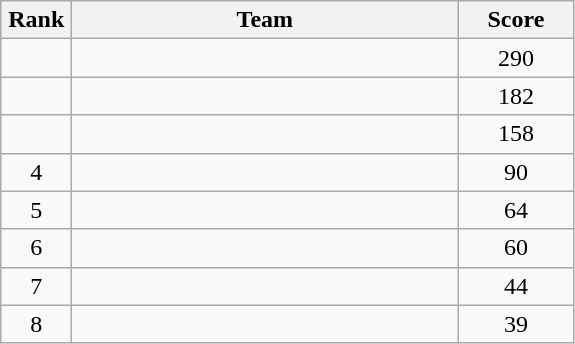<table class=wikitable style="text-align:center">
<tr>
<th width=40>Rank</th>
<th width=250>Team</th>
<th width=70>Score</th>
</tr>
<tr>
<td></td>
<td align=left></td>
<td>290</td>
</tr>
<tr>
<td></td>
<td align=left></td>
<td>182</td>
</tr>
<tr>
<td></td>
<td align=left></td>
<td>158</td>
</tr>
<tr>
<td>4</td>
<td align=left></td>
<td>90</td>
</tr>
<tr>
<td>5</td>
<td align=left></td>
<td>64</td>
</tr>
<tr>
<td>6</td>
<td align=left></td>
<td>60</td>
</tr>
<tr>
<td>7</td>
<td align=left></td>
<td>44</td>
</tr>
<tr>
<td>8</td>
<td align=left></td>
<td>39</td>
</tr>
</table>
